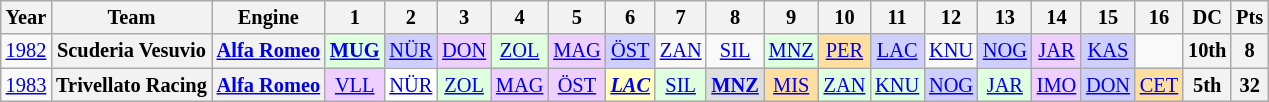<table class="wikitable" style="text-align:center; font-size:85%">
<tr>
<th>Year</th>
<th>Team</th>
<th>Engine</th>
<th>1</th>
<th>2</th>
<th>3</th>
<th>4</th>
<th>5</th>
<th>6</th>
<th>7</th>
<th>8</th>
<th>9</th>
<th>10</th>
<th>11</th>
<th>12</th>
<th>13</th>
<th>14</th>
<th>15</th>
<th>16</th>
<th>DC</th>
<th>Pts</th>
</tr>
<tr>
<td><a href='#'>1982</a></td>
<th nowrap>Scuderia Vesuvio</th>
<th nowrap><a href='#'>Alfa Romeo</a></th>
<td style="background:#DFFFDF;"><strong><a href='#'>MUG</a></strong><br></td>
<td style="background:#CFCFFF;"><a href='#'>NÜR</a><br></td>
<td style="background:#EFCFFF;"><a href='#'>DON</a><br></td>
<td style="background:#DFFFDF;"><a href='#'>ZOL</a><br></td>
<td style="background:#EFCFFF;"><a href='#'>MAG</a><br></td>
<td style="background:#CFCFFF;"><a href='#'>ÖST</a><br></td>
<td><a href='#'>ZAN</a></td>
<td><a href='#'>SIL</a></td>
<td style="background:#DFFFDF;"><a href='#'>MNZ</a><br></td>
<td style="background:#FFDF9F;"><a href='#'>PER</a><br></td>
<td style="background:#CFCFFF;"><a href='#'>LAC</a><br></td>
<td><a href='#'>KNU</a></td>
<td style="background:#CFCFFF;"><a href='#'>NOG</a><br></td>
<td style="background:#EFCFFF;"><a href='#'>JAR</a><br></td>
<td style="background:#CFCFFF;"><a href='#'>KAS</a><br></td>
<td></td>
<th>10th</th>
<th>8</th>
</tr>
<tr>
<td><a href='#'>1983</a></td>
<th nowrap>Trivellato Racing</th>
<th nowrap><a href='#'>Alfa Romeo</a></th>
<td style="background:#EFCFFF;"><a href='#'>VLL</a><br></td>
<td style="background:#FFFFFF;"><a href='#'>NÜR</a><br></td>
<td style="background:#DFFFDF;"><a href='#'>ZOL</a><br></td>
<td style="background:#EFCFFF;"><a href='#'>MAG</a><br></td>
<td style="background:#EFCFFF;"><a href='#'>ÖST</a><br></td>
<td style="background:#FFFFBF;"><strong><em><a href='#'>LAC</a></em></strong><br></td>
<td style="background:#DFFFDF;"><a href='#'>SIL</a><br></td>
<td style="background:#DFDFDF;"><strong><a href='#'>MNZ</a></strong><br></td>
<td style="background:#FFDF9F;"><a href='#'>MIS</a><br></td>
<td style="background:#DFFFDF;"><a href='#'>ZAN</a><br></td>
<td style="background:#DFFFDF;"><a href='#'>KNU</a><br></td>
<td style="background:#CFCFFF;"><a href='#'>NOG</a><br></td>
<td style="background:#DFFFDF;"><a href='#'>JAR</a><br></td>
<td style="background:#EFCFFF;"><a href='#'>IMO</a><br></td>
<td style="background:#CFCFFF;"><a href='#'>DON</a><br></td>
<td style="background:#FFDF9F;"><a href='#'>CET</a><br></td>
<th>5th</th>
<th>32</th>
</tr>
</table>
